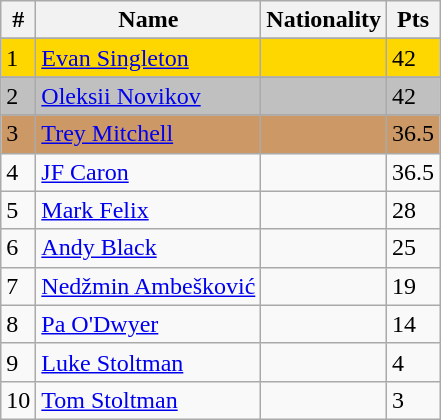<table class="wikitable">
<tr>
<th>#</th>
<th>Name</th>
<th>Nationality</th>
<th>Pts</th>
</tr>
<tr>
</tr>
<tr style="background:gold;">
<td>1</td>
<td><a href='#'>Evan Singleton</a></td>
<td></td>
<td>42</td>
</tr>
<tr>
</tr>
<tr style="background:silver;">
<td>2</td>
<td><a href='#'>Oleksii Novikov</a></td>
<td></td>
<td>42</td>
</tr>
<tr>
</tr>
<tr style="background:#c96;">
<td>3</td>
<td><a href='#'>Trey Mitchell</a></td>
<td></td>
<td>36.5</td>
</tr>
<tr>
<td>4</td>
<td><a href='#'>JF Caron</a></td>
<td></td>
<td>36.5</td>
</tr>
<tr>
<td>5</td>
<td><a href='#'>Mark Felix</a></td>
<td></td>
<td>28</td>
</tr>
<tr>
<td>6</td>
<td><a href='#'>Andy Black</a></td>
<td></td>
<td>25</td>
</tr>
<tr>
<td>7</td>
<td><a href='#'>Nedžmin Ambešković</a></td>
<td></td>
<td>19</td>
</tr>
<tr>
<td>8</td>
<td><a href='#'>Pa O'Dwyer</a></td>
<td></td>
<td>14</td>
</tr>
<tr>
<td>9</td>
<td><a href='#'>Luke Stoltman</a></td>
<td></td>
<td>4</td>
</tr>
<tr>
<td>10</td>
<td><a href='#'>Tom Stoltman</a></td>
<td></td>
<td>3</td>
</tr>
</table>
